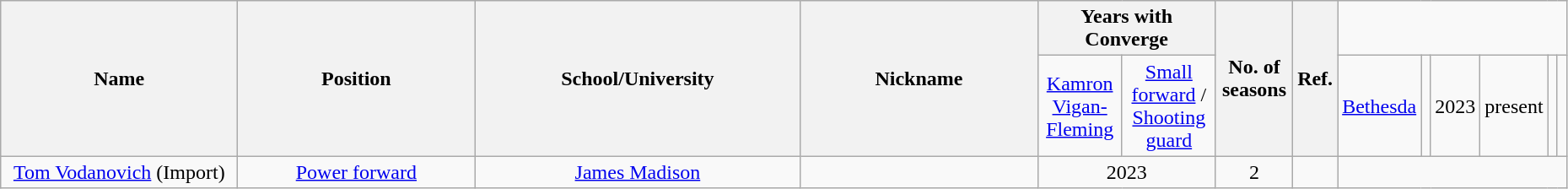<table class="wikitable sortable" style="text-align:center" width="98%">
<tr>
<th style="width:180px;" rowspan="2">Name</th>
<th style="width:180px;" rowspan="2">Position</th>
<th style="width:250px;" rowspan="2">School/University</th>
<th style="width:180px;" rowspan="2">Nickname</th>
<th style="width:180px; text-align:center;" colspan="2">Years with Converge</th>
<th rowspan="2">No. of seasons</th>
<th rowspan="2"; class=unsortable>Ref.</th>
</tr>
<tr>
<td><a href='#'>Kamron Vigan-Fleming</a></td>
<td><a href='#'>Small forward</a> / <a href='#'>Shooting guard</a></td>
<td><a href='#'>Bethesda</a></td>
<td></td>
<td>2023</td>
<td>present</td>
<td></td>
<td></td>
</tr>
<tr>
<td><a href='#'>Tom Vodanovich</a> (Import)</td>
<td><a href='#'>Power forward</a></td>
<td><a href='#'>James Madison</a></td>
<td></td>
<td colspan="2">2023</td>
<td>2</td>
<td></td>
</tr>
</table>
